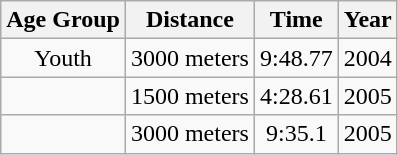<table class=wikitable style="text-align:center">
<tr>
<th>Age Group</th>
<th>Distance</th>
<th>Time</th>
<th>Year</th>
</tr>
<tr>
<td>Youth</td>
<td>3000 meters</td>
<td>9:48.77</td>
<td>2004</td>
</tr>
<tr>
<td></td>
<td>1500 meters</td>
<td>4:28.61</td>
<td>2005</td>
</tr>
<tr>
<td></td>
<td>3000 meters</td>
<td>9:35.1</td>
<td>2005</td>
</tr>
</table>
